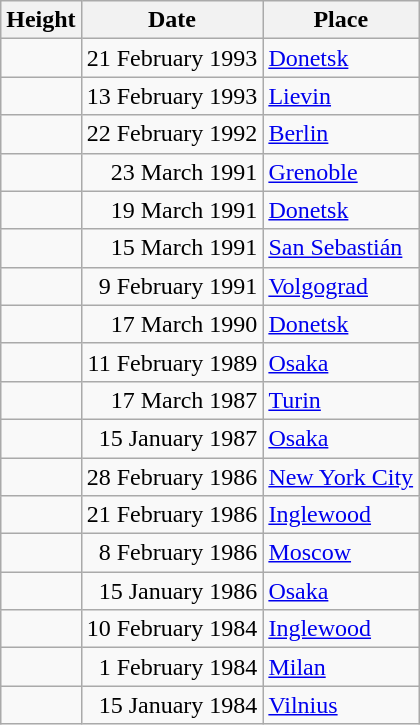<table class="wikitable">
<tr>
<th>Height</th>
<th>Date</th>
<th>Place</th>
</tr>
<tr>
<td></td>
<td align=right>21 February 1993</td>
<td> <a href='#'>Donetsk</a></td>
</tr>
<tr>
<td></td>
<td align=right>13 February 1993</td>
<td> <a href='#'>Lievin</a></td>
</tr>
<tr>
<td></td>
<td align=right>22 February 1992</td>
<td> <a href='#'>Berlin</a></td>
</tr>
<tr>
<td></td>
<td align=right>23 March 1991</td>
<td> <a href='#'>Grenoble</a></td>
</tr>
<tr>
<td></td>
<td align=right>19 March 1991</td>
<td> <a href='#'>Donetsk</a></td>
</tr>
<tr>
<td></td>
<td align=right>15 March 1991</td>
<td> <a href='#'>San Sebastián</a></td>
</tr>
<tr>
<td></td>
<td align=right>9 February 1991</td>
<td> <a href='#'>Volgograd</a></td>
</tr>
<tr>
<td></td>
<td align=right>17 March 1990</td>
<td> <a href='#'>Donetsk</a></td>
</tr>
<tr>
<td></td>
<td align=right>11 February 1989</td>
<td> <a href='#'>Osaka</a></td>
</tr>
<tr>
<td></td>
<td align=right>17 March 1987</td>
<td> <a href='#'>Turin</a></td>
</tr>
<tr>
<td></td>
<td align=right>15 January 1987</td>
<td> <a href='#'>Osaka</a></td>
</tr>
<tr>
<td></td>
<td align=right>28 February 1986</td>
<td> <a href='#'>New York City</a></td>
</tr>
<tr>
<td></td>
<td align=right>21 February 1986</td>
<td> <a href='#'>Inglewood</a></td>
</tr>
<tr>
<td></td>
<td align=right>8 February 1986</td>
<td> <a href='#'>Moscow</a></td>
</tr>
<tr>
<td></td>
<td align=right>15 January 1986</td>
<td> <a href='#'>Osaka</a></td>
</tr>
<tr>
<td></td>
<td align=right>10 February 1984</td>
<td> <a href='#'>Inglewood</a></td>
</tr>
<tr>
<td></td>
<td align=right>1 February 1984</td>
<td> <a href='#'>Milan</a></td>
</tr>
<tr>
<td></td>
<td align=right>15 January 1984</td>
<td> <a href='#'>Vilnius</a></td>
</tr>
</table>
